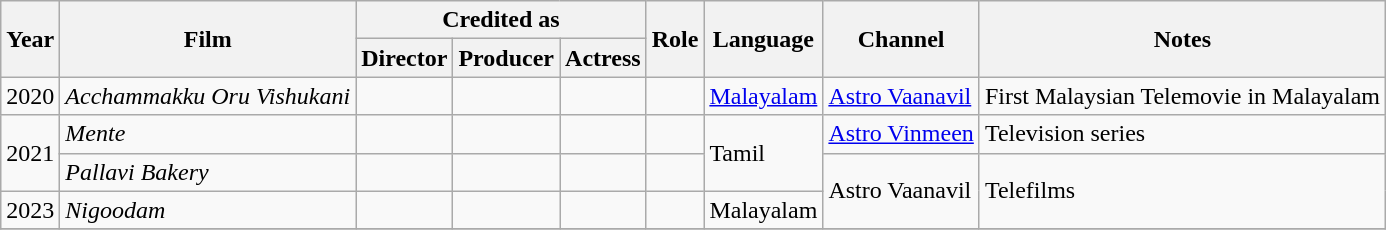<table class="wikitable sortable">
<tr>
<th rowspan=2>Year</th>
<th rowspan=2>Film</th>
<th colspan=3>Credited as</th>
<th rowspan=2>Role</th>
<th rowspan=2>Language</th>
<th rowspan=2>Channel</th>
<th rowspan=2>Notes</th>
</tr>
<tr>
<th>Director</th>
<th>Producer</th>
<th>Actress</th>
</tr>
<tr>
<td>2020</td>
<td><em>Acchammakku Oru Vishukani</em></td>
<td></td>
<td></td>
<td></td>
<td></td>
<td><a href='#'>Malayalam</a></td>
<td><a href='#'>Astro Vaanavil</a></td>
<td>First Malaysian Telemovie in Malayalam</td>
</tr>
<tr>
<td rowspan="2">2021</td>
<td><em>Mente</em></td>
<td></td>
<td></td>
<td></td>
<td></td>
<td rowspan="2">Tamil</td>
<td><a href='#'>Astro Vinmeen</a></td>
<td>Television series</td>
</tr>
<tr>
<td><em>Pallavi Bakery</em></td>
<td></td>
<td></td>
<td></td>
<td></td>
<td rowspan="2">Astro Vaanavil</td>
<td rowspan="2">Telefilms</td>
</tr>
<tr>
<td>2023</td>
<td><em>Nigoodam</em></td>
<td></td>
<td></td>
<td></td>
<td></td>
<td>Malayalam</td>
</tr>
<tr>
</tr>
</table>
